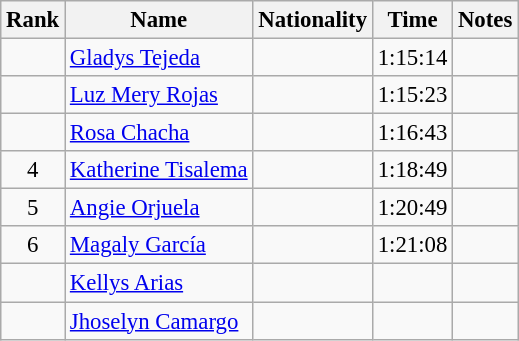<table class="wikitable sortable" style="text-align:center;font-size:95%">
<tr>
<th>Rank</th>
<th>Name</th>
<th>Nationality</th>
<th>Time</th>
<th>Notes</th>
</tr>
<tr>
<td></td>
<td align=left><a href='#'>Gladys Tejeda</a></td>
<td align=left></td>
<td>1:15:14</td>
<td></td>
</tr>
<tr>
<td></td>
<td align=left><a href='#'>Luz Mery Rojas</a></td>
<td align=left></td>
<td>1:15:23</td>
<td></td>
</tr>
<tr>
<td></td>
<td align=left><a href='#'>Rosa Chacha</a></td>
<td align=left></td>
<td>1:16:43</td>
<td></td>
</tr>
<tr>
<td>4</td>
<td align=left><a href='#'>Katherine Tisalema</a></td>
<td align=left></td>
<td>1:18:49</td>
<td></td>
</tr>
<tr>
<td>5</td>
<td align=left><a href='#'>Angie Orjuela</a></td>
<td align=left></td>
<td>1:20:49</td>
<td></td>
</tr>
<tr>
<td>6</td>
<td align=left><a href='#'>Magaly García</a></td>
<td align=left></td>
<td>1:21:08</td>
<td></td>
</tr>
<tr>
<td></td>
<td align=left><a href='#'>Kellys Arias</a></td>
<td align=left></td>
<td></td>
<td></td>
</tr>
<tr>
<td></td>
<td align=left><a href='#'>Jhoselyn Camargo</a></td>
<td align=left></td>
<td></td>
<td></td>
</tr>
</table>
